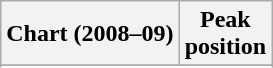<table class="wikitable sortable plainrowheaders" style="text-align:center">
<tr>
<th scope="col">Chart (2008–09)</th>
<th scope="col">Peak<br> position</th>
</tr>
<tr>
</tr>
<tr>
</tr>
</table>
